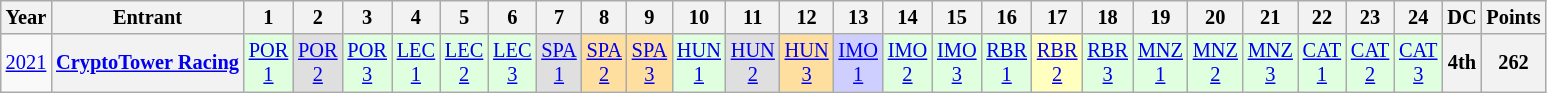<table class="wikitable" style="text-align:center; font-size:85%">
<tr>
<th>Year</th>
<th>Entrant</th>
<th>1</th>
<th>2</th>
<th>3</th>
<th>4</th>
<th>5</th>
<th>6</th>
<th>7</th>
<th>8</th>
<th>9</th>
<th>10</th>
<th>11</th>
<th>12</th>
<th>13</th>
<th>14</th>
<th>15</th>
<th>16</th>
<th>17</th>
<th>18</th>
<th>19</th>
<th>20</th>
<th>21</th>
<th>22</th>
<th>23</th>
<th>24</th>
<th>DC</th>
<th>Points</th>
</tr>
<tr>
<td><a href='#'>2021</a></td>
<th nowrap><a href='#'>CryptoTower Racing</a></th>
<td style="background:#DFFFDF;"><a href='#'>POR<br>1</a><br></td>
<td style="background:#DFDFDF;"><a href='#'>POR<br>2</a><br></td>
<td style="background:#DFFFDF;"><a href='#'>POR<br>3</a><br></td>
<td style="background:#DFFFDF;"><a href='#'>LEC<br>1</a><br></td>
<td style="background:#DFFFDF;"><a href='#'>LEC<br>2</a><br></td>
<td style="background:#DFFFDF;"><a href='#'>LEC<br>3</a><br></td>
<td style="background:#DFDFDF;"><a href='#'>SPA<br>1</a><br></td>
<td style="background:#FFDF9F;"><a href='#'>SPA<br>2</a><br></td>
<td style="background:#FFDF9F;"><a href='#'>SPA<br>3</a><br></td>
<td style="background:#DFFFDF;"><a href='#'>HUN<br>1</a><br></td>
<td style="background:#DFDFDF;"><a href='#'>HUN<br>2</a><br></td>
<td style="background:#FFDF9F;"><a href='#'>HUN<br>3</a><br></td>
<td style="background:#CFCFFF;"><a href='#'>IMO<br>1</a><br></td>
<td style="background:#DFFFDF;"><a href='#'>IMO<br>2</a><br></td>
<td style="background:#DFFFDF;"><a href='#'>IMO<br>3</a><br></td>
<td style="background:#DFFFDF;"><a href='#'>RBR<br>1</a><br></td>
<td style="background:#FFFFBF;"><a href='#'>RBR<br>2</a><br></td>
<td style="background:#DFFFDF;"><a href='#'>RBR<br>3</a><br></td>
<td style="background:#DFFFDF;"><a href='#'>MNZ<br>1</a><br></td>
<td style="background:#DFFFDF;"><a href='#'>MNZ<br>2</a><br></td>
<td style="background:#DFFFDF;"><a href='#'>MNZ<br>3</a><br></td>
<td style="background:#DFFFDF;"><a href='#'>CAT<br>1</a><br></td>
<td style="background:#DFFFDF;"><a href='#'>CAT<br>2</a><br></td>
<td style="background:#DFFFDF;"><a href='#'>CAT<br>3</a><br></td>
<th>4th</th>
<th>262</th>
</tr>
</table>
